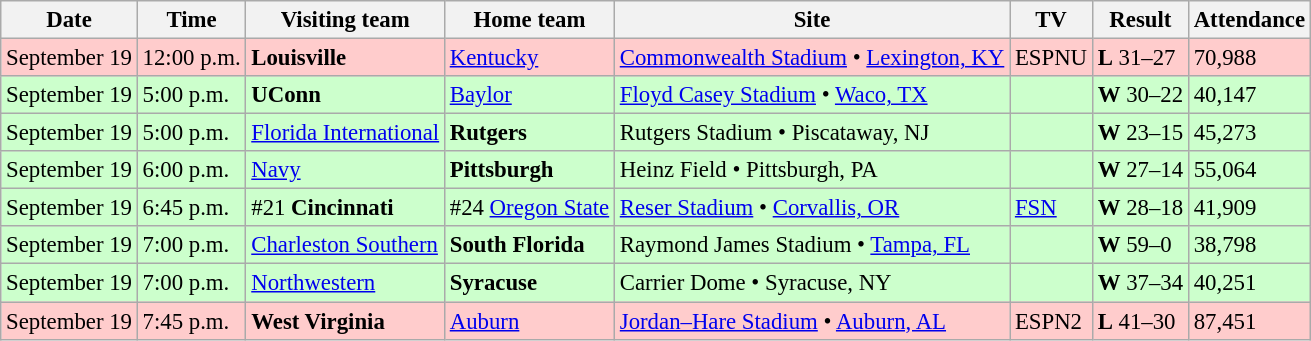<table class="wikitable" style="font-size:95%;">
<tr>
<th>Date</th>
<th>Time</th>
<th>Visiting team</th>
<th>Home team</th>
<th>Site</th>
<th>TV</th>
<th>Result</th>
<th>Attendance</th>
</tr>
<tr bgcolor=#ffcccc>
<td>September 19</td>
<td>12:00 p.m.</td>
<td><strong>Louisville</strong></td>
<td><a href='#'>Kentucky</a></td>
<td><a href='#'>Commonwealth Stadium</a>  • <a href='#'>Lexington, KY</a></td>
<td>ESPNU</td>
<td><strong>L</strong> 31–27</td>
<td>70,988</td>
</tr>
<tr bgcolor=#ccffcc>
<td>September 19</td>
<td>5:00 p.m.</td>
<td><strong>UConn</strong></td>
<td><a href='#'>Baylor</a></td>
<td><a href='#'>Floyd Casey Stadium</a> • <a href='#'>Waco, TX</a></td>
<td></td>
<td><strong>W</strong> 30–22</td>
<td>40,147</td>
</tr>
<tr bgcolor=#ccffcc>
<td>September 19</td>
<td>5:00 p.m.</td>
<td><a href='#'>Florida International</a></td>
<td><strong>Rutgers</strong></td>
<td>Rutgers Stadium • Piscataway, NJ</td>
<td></td>
<td><strong>W</strong> 23–15</td>
<td>45,273</td>
</tr>
<tr bgcolor=#ccffcc>
<td>September 19</td>
<td>6:00 p.m.</td>
<td><a href='#'>Navy</a></td>
<td><strong>Pittsburgh</strong></td>
<td>Heinz Field • Pittsburgh, PA</td>
<td></td>
<td><strong>W</strong> 27–14</td>
<td>55,064</td>
</tr>
<tr bgcolor=ccffcc>
<td>September 19</td>
<td>6:45 p.m.</td>
<td>#21 <strong>Cincinnati</strong></td>
<td>#24 <a href='#'>Oregon State</a></td>
<td><a href='#'>Reser Stadium</a> • <a href='#'>Corvallis, OR</a></td>
<td><a href='#'>FSN</a></td>
<td><strong>W</strong> 28–18</td>
<td>41,909</td>
</tr>
<tr bgcolor=#ccffcc>
<td>September 19</td>
<td>7:00 p.m.</td>
<td><a href='#'>Charleston Southern</a></td>
<td><strong>South Florida</strong></td>
<td>Raymond James Stadium • <a href='#'>Tampa, FL</a></td>
<td></td>
<td><strong>W</strong> 59–0</td>
<td>38,798</td>
</tr>
<tr bgcolor=#ccffcc>
<td>September 19</td>
<td>7:00 p.m.</td>
<td><a href='#'>Northwestern</a></td>
<td><strong>Syracuse</strong></td>
<td>Carrier Dome • Syracuse, NY</td>
<td></td>
<td><strong>W</strong> 37–34</td>
<td>40,251</td>
</tr>
<tr bgcolor=ffcccc>
<td>September 19</td>
<td>7:45 p.m.</td>
<td><strong>West Virginia</strong></td>
<td><a href='#'>Auburn</a></td>
<td><a href='#'>Jordan–Hare Stadium</a> • <a href='#'>Auburn, AL</a></td>
<td>ESPN2</td>
<td><strong>L</strong> 41–30</td>
<td>87,451</td>
</tr>
</table>
